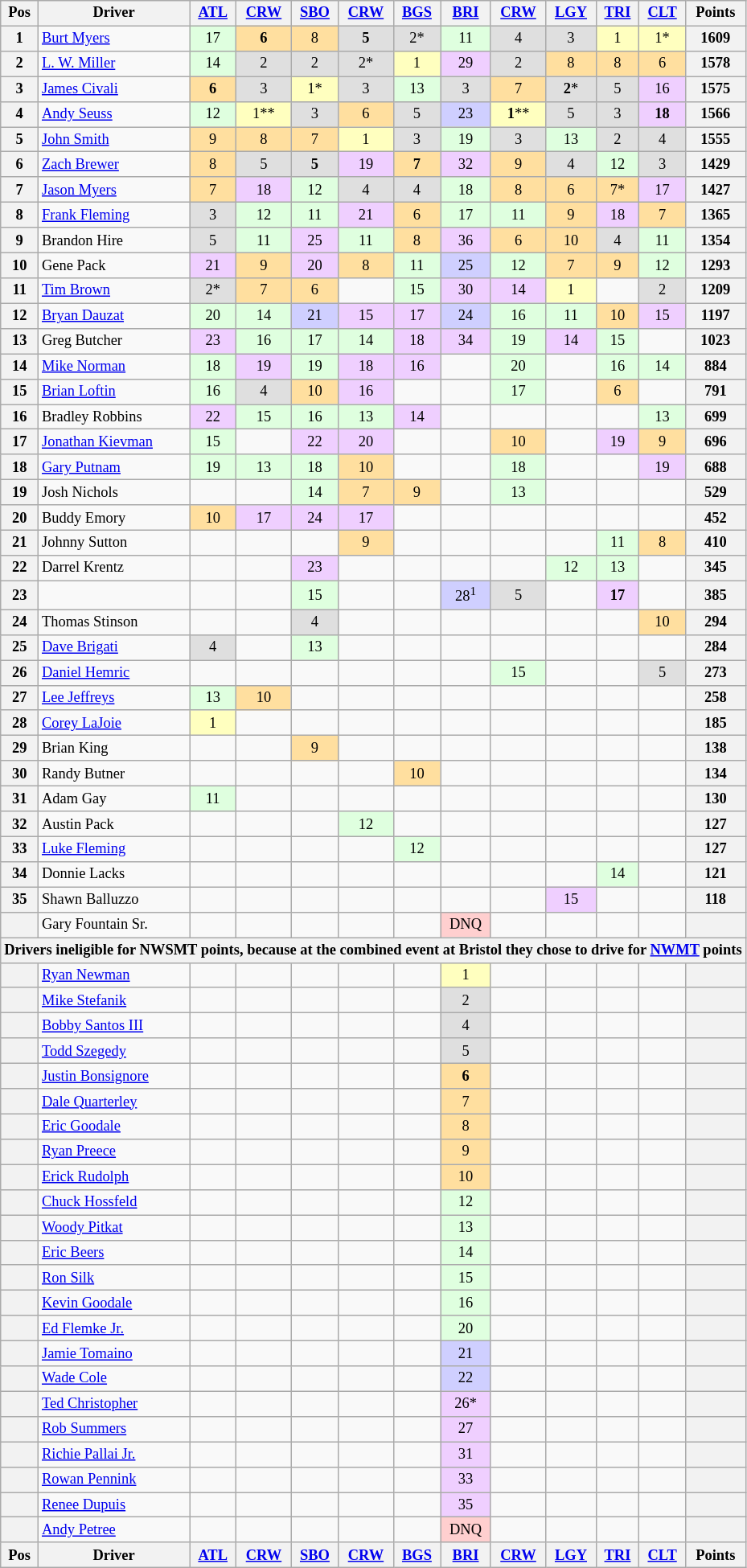<table class="wikitable" style="font-size:77%; text-align:center;">
<tr valign="center">
<th valign="middle">Pos</th>
<th valign="middle">Driver</th>
<th><a href='#'>ATL</a></th>
<th><a href='#'>CRW</a></th>
<th><a href='#'>SBO</a></th>
<th><a href='#'>CRW</a></th>
<th><a href='#'>BGS</a></th>
<th><a href='#'>BRI</a></th>
<th><a href='#'>CRW</a></th>
<th><a href='#'>LGY</a></th>
<th><a href='#'>TRI</a></th>
<th><a href='#'>CLT</a></th>
<th valign="middle">Points</th>
</tr>
<tr>
<th>1</th>
<td align="left"><a href='#'>Burt Myers</a></td>
<td style="background:#DFFFDF;">17</td>
<td style="background:#FFDF9F;"><strong>6</strong></td>
<td style="background:#FFDF9F;">8</td>
<td style="background:#DFDFDF;"><strong>5</strong></td>
<td style="background:#DFDFDF;">2*</td>
<td style="background:#DFFFDF;">11</td>
<td style="background:#DFDFDF;">4</td>
<td style="background:#DFDFDF;">3</td>
<td style="background:#FFFFBF;">1</td>
<td style="background:#FFFFBF;">1*</td>
<th>1609</th>
</tr>
<tr>
<th>2</th>
<td align="left"><a href='#'>L. W. Miller</a></td>
<td style="background:#DFFFDF;">14</td>
<td style="background:#DFDFDF;">2</td>
<td style="background:#DFDFDF;">2</td>
<td style="background:#DFDFDF;">2*</td>
<td style="background:#FFFFBF;">1</td>
<td style="background:#EFCFFF;">29</td>
<td style="background:#DFDFDF;">2</td>
<td style="background:#FFDF9F;">8</td>
<td style="background:#FFDF9F;">8</td>
<td style="background:#FFDF9F;">6</td>
<th>1578</th>
</tr>
<tr>
<th>3</th>
<td align="left"><a href='#'>James Civali</a></td>
<td style="background:#FFDF9F;"><strong>6</strong></td>
<td style="background:#DFDFDF;">3</td>
<td style="background:#FFFFBF;">1*</td>
<td style="background:#DFDFDF;">3</td>
<td style="background:#DFFFDF;">13</td>
<td style="background:#DFDFDF;">3</td>
<td style="background:#FFDF9F;">7</td>
<td style="background:#DFDFDF;"><strong>2</strong>*</td>
<td style="background:#DFDFDF;">5</td>
<td style="background:#EFCFFF;">16</td>
<th>1575</th>
</tr>
<tr>
<th>4</th>
<td align="left"><a href='#'>Andy Seuss</a></td>
<td style="background:#DFFFDF;">12</td>
<td style="background:#FFFFBF;">1**</td>
<td style="background:#DFDFDF;">3</td>
<td style="background:#FFDF9F;">6</td>
<td style="background:#DFDFDF;">5</td>
<td style="background:#CFCFFF;">23</td>
<td style="background:#FFFFBF;"><strong>1</strong>**</td>
<td style="background:#DFDFDF;">5</td>
<td style="background:#DFDFDF;">3</td>
<td style="background:#EFCFFF;"><strong>18</strong></td>
<th>1566</th>
</tr>
<tr>
<th>5</th>
<td align="left"><a href='#'>John Smith</a></td>
<td style="background:#FFDF9F;">9</td>
<td style="background:#FFDF9F;">8</td>
<td style="background:#FFDF9F;">7</td>
<td style="background:#FFFFBF;">1</td>
<td style="background:#DFDFDF;">3</td>
<td style="background:#DFFFDF;">19</td>
<td style="background:#DFDFDF;">3</td>
<td style="background:#DFFFDF;">13</td>
<td style="background:#DFDFDF;">2</td>
<td style="background:#DFDFDF;">4</td>
<th>1555</th>
</tr>
<tr>
<th>6</th>
<td align="left"><a href='#'>Zach Brewer</a></td>
<td style="background:#FFDF9F;">8</td>
<td style="background:#DFDFDF;">5</td>
<td style="background:#DFDFDF;"><strong>5</strong></td>
<td style="background:#EFCFFF;">19</td>
<td style="background:#FFDF9F;"><strong>7</strong></td>
<td style="background:#EFCFFF;">32</td>
<td style="background:#FFDF9F;">9</td>
<td style="background:#DFDFDF;">4</td>
<td style="background:#DFFFDF;">12</td>
<td style="background:#DFDFDF;">3</td>
<th>1429</th>
</tr>
<tr>
<th>7</th>
<td align="left"><a href='#'>Jason Myers</a></td>
<td style="background:#FFDF9F;">7</td>
<td style="background:#EFCFFF;">18</td>
<td style="background:#DFFFDF;">12</td>
<td style="background:#DFDFDF;">4</td>
<td style="background:#DFDFDF;">4</td>
<td style="background:#DFFFDF;">18</td>
<td style="background:#FFDF9F;">8</td>
<td style="background:#FFDF9F;">6</td>
<td style="background:#FFDF9F;">7*</td>
<td style="background:#EFCFFF;">17</td>
<th>1427</th>
</tr>
<tr>
<th>8</th>
<td align="left"><a href='#'>Frank Fleming</a></td>
<td style="background:#DFDFDF;">3</td>
<td style="background:#DFFFDF;">12</td>
<td style="background:#DFFFDF;">11</td>
<td style="background:#EFCFFF;">21</td>
<td style="background:#FFDF9F;">6</td>
<td style="background:#DFFFDF;">17</td>
<td style="background:#DFFFDF;">11</td>
<td style="background:#FFDF9F;">9</td>
<td style="background:#EFCFFF;">18</td>
<td style="background:#FFDF9F;">7</td>
<th>1365</th>
</tr>
<tr>
<th>9</th>
<td align="left">Brandon Hire</td>
<td style="background:#DFDFDF;">5</td>
<td style="background:#DFFFDF;">11</td>
<td style="background:#EFCFFF;">25</td>
<td style="background:#DFFFDF;">11</td>
<td style="background:#FFDF9F;">8</td>
<td style="background:#EFCFFF;">36</td>
<td style="background:#FFDF9F;">6</td>
<td style="background:#FFDF9F;">10</td>
<td style="background:#DFDFDF;">4</td>
<td style="background:#DFFFDF;">11</td>
<th>1354</th>
</tr>
<tr>
<th>10</th>
<td align="left">Gene Pack</td>
<td style="background:#EFCFFF;">21</td>
<td style="background:#FFDF9F;">9</td>
<td style="background:#EFCFFF;">20</td>
<td style="background:#FFDF9F;">8</td>
<td style="background:#DFFFDF;">11</td>
<td style="background:#CFCFFF;">25</td>
<td style="background:#DFFFDF;">12</td>
<td style="background:#FFDF9F;">7</td>
<td style="background:#FFDF9F;">9</td>
<td style="background:#DFFFDF;">12</td>
<th>1293</th>
</tr>
<tr>
<th>11</th>
<td align="left"><a href='#'>Tim Brown</a></td>
<td style="background:#DFDFDF;">2*</td>
<td style="background:#FFDF9F;">7</td>
<td style="background:#FFDF9F;">6</td>
<td></td>
<td style="background:#DFFFDF;">15</td>
<td style="background:#EFCFFF;">30</td>
<td style="background:#EFCFFF;">14</td>
<td style="background:#FFFFBF;">1</td>
<td></td>
<td style="background:#DFDFDF;">2</td>
<th>1209</th>
</tr>
<tr>
<th>12</th>
<td align="left"><a href='#'>Bryan Dauzat</a></td>
<td style="background:#DFFFDF;">20</td>
<td style="background:#DFFFDF;">14</td>
<td style="background:#CFCFFF;">21</td>
<td style="background:#EFCFFF;">15</td>
<td style="background:#EFCFFF;">17</td>
<td style="background:#CFCFFF;">24</td>
<td style="background:#DFFFDF;">16</td>
<td style="background:#DFFFDF;">11</td>
<td style="background:#FFDF9F;">10</td>
<td style="background:#EFCFFF;">15</td>
<th>1197</th>
</tr>
<tr>
<th>13</th>
<td align="left">Greg Butcher</td>
<td style="background:#EFCFFF;">23</td>
<td style="background:#DFFFDF;">16</td>
<td style="background:#DFFFDF;">17</td>
<td style="background:#DFFFDF;">14</td>
<td style="background:#EFCFFF;">18</td>
<td style="background:#EFCFFF;">34</td>
<td style="background:#DFFFDF;">19</td>
<td style="background:#EFCFFF;">14</td>
<td style="background:#DFFFDF;">15</td>
<td></td>
<th>1023</th>
</tr>
<tr>
<th>14</th>
<td align="left"><a href='#'>Mike Norman</a></td>
<td style="background:#DFFFDF;">18</td>
<td style="background:#EFCFFF;">19</td>
<td style="background:#DFFFDF;">19</td>
<td style="background:#EFCFFF;">18</td>
<td style="background:#EFCFFF;">16</td>
<td></td>
<td style="background:#DFFFDF;">20</td>
<td></td>
<td style="background:#DFFFDF;">16</td>
<td style="background:#DFFFDF;">14</td>
<th>884</th>
</tr>
<tr>
<th>15</th>
<td align="left"><a href='#'>Brian Loftin</a></td>
<td style="background:#DFFFDF;">16</td>
<td style="background:#DFDFDF;">4</td>
<td style="background:#FFDF9F;">10</td>
<td style="background:#EFCFFF;">16</td>
<td></td>
<td></td>
<td style="background:#DFFFDF;">17</td>
<td></td>
<td style="background:#FFDF9F;">6</td>
<td></td>
<th>791</th>
</tr>
<tr>
<th>16</th>
<td align="left">Bradley Robbins</td>
<td style="background:#EFCFFF;">22</td>
<td style="background:#DFFFDF;">15</td>
<td style="background:#DFFFDF;">16</td>
<td style="background:#DFFFDF;">13</td>
<td style="background:#EFCFFF;">14</td>
<td></td>
<td></td>
<td></td>
<td></td>
<td style="background:#DFFFDF;">13</td>
<th>699</th>
</tr>
<tr>
<th>17</th>
<td align="left"><a href='#'>Jonathan Kievman</a></td>
<td style="background:#DFFFDF;">15</td>
<td></td>
<td style="background:#EFCFFF;">22</td>
<td style="background:#EFCFFF;">20</td>
<td></td>
<td></td>
<td style="background:#FFDF9F;">10</td>
<td></td>
<td style="background:#EFCFFF;">19</td>
<td style="background:#FFDF9F;">9</td>
<th>696</th>
</tr>
<tr>
<th>18</th>
<td align="left"><a href='#'>Gary Putnam</a></td>
<td style="background:#DFFFDF;">19</td>
<td style="background:#DFFFDF;">13</td>
<td style="background:#DFFFDF;">18</td>
<td style="background:#FFDF9F;">10</td>
<td></td>
<td></td>
<td style="background:#DFFFDF;">18</td>
<td></td>
<td></td>
<td style="background:#EFCFFF;">19</td>
<th>688</th>
</tr>
<tr>
<th>19</th>
<td align="left">Josh Nichols</td>
<td></td>
<td></td>
<td style="background:#DFFFDF;">14</td>
<td style="background:#FFDF9F;">7</td>
<td style="background:#FFDF9F;">9</td>
<td></td>
<td style="background:#DFFFDF;">13</td>
<td></td>
<td></td>
<td></td>
<th>529</th>
</tr>
<tr>
<th>20</th>
<td align="left">Buddy Emory</td>
<td style="background:#FFDF9F;">10</td>
<td style="background:#EFCFFF;">17</td>
<td style="background:#EFCFFF;">24</td>
<td style="background:#EFCFFF;">17</td>
<td></td>
<td></td>
<td></td>
<td></td>
<td></td>
<td></td>
<th>452</th>
</tr>
<tr>
<th>21</th>
<td align="left">Johnny Sutton</td>
<td></td>
<td></td>
<td></td>
<td style="background:#FFDF9F;">9</td>
<td></td>
<td></td>
<td></td>
<td></td>
<td style="background:#DFFFDF;">11</td>
<td style="background:#FFDF9F;">8</td>
<th>410</th>
</tr>
<tr>
<th>22</th>
<td align="left">Darrel Krentz</td>
<td></td>
<td></td>
<td style="background:#EFCFFF;">23</td>
<td></td>
<td></td>
<td></td>
<td></td>
<td style="background:#DFFFDF;">12</td>
<td style="background:#DFFFDF;">13</td>
<td></td>
<th>345</th>
</tr>
<tr>
<th>23</th>
<td align="left"></td>
<td></td>
<td></td>
<td style="background:#DFFFDF;">15</td>
<td></td>
<td></td>
<td style="background:#CFCFFF;">28<sup>1</sup></td>
<td style="background:#DFDFDF;">5</td>
<td></td>
<td style="background:#EFCFFF;"><strong>17</strong></td>
<td></td>
<th>385</th>
</tr>
<tr>
<th>24</th>
<td align="left">Thomas Stinson</td>
<td></td>
<td></td>
<td style="background:#DFDFDF;">4</td>
<td></td>
<td></td>
<td></td>
<td></td>
<td></td>
<td></td>
<td style="background:#FFDF9F;">10</td>
<th>294</th>
</tr>
<tr>
<th>25</th>
<td align="left"><a href='#'>Dave Brigati</a></td>
<td style="background:#DFDFDF;">4</td>
<td></td>
<td style="background:#DFFFDF;">13</td>
<td></td>
<td></td>
<td></td>
<td></td>
<td></td>
<td></td>
<td></td>
<th>284</th>
</tr>
<tr>
<th>26</th>
<td align="left"><a href='#'>Daniel Hemric</a></td>
<td></td>
<td></td>
<td></td>
<td></td>
<td></td>
<td></td>
<td style="background:#DFFFDF;">15</td>
<td></td>
<td></td>
<td style="background:#DFDFDF;">5</td>
<th>273</th>
</tr>
<tr>
<th>27</th>
<td align="left"><a href='#'>Lee Jeffreys</a></td>
<td style="background:#DFFFDF;">13</td>
<td style="background:#FFDF9F;">10</td>
<td></td>
<td></td>
<td></td>
<td></td>
<td></td>
<td></td>
<td></td>
<td></td>
<th>258</th>
</tr>
<tr>
<th>28</th>
<td align="left"><a href='#'>Corey LaJoie</a></td>
<td style="background:#FFFFBF;">1</td>
<td></td>
<td></td>
<td></td>
<td></td>
<td></td>
<td></td>
<td></td>
<td></td>
<td></td>
<th>185</th>
</tr>
<tr>
<th>29</th>
<td align="left">Brian King</td>
<td></td>
<td></td>
<td style="background:#FFDF9F;">9</td>
<td></td>
<td></td>
<td></td>
<td></td>
<td></td>
<td></td>
<td></td>
<th>138</th>
</tr>
<tr>
<th>30</th>
<td align="left">Randy Butner</td>
<td></td>
<td></td>
<td></td>
<td></td>
<td style="background:#FFDF9F;">10</td>
<td></td>
<td></td>
<td></td>
<td></td>
<td></td>
<th>134</th>
</tr>
<tr>
<th>31</th>
<td align="left">Adam Gay</td>
<td style="background:#DFFFDF;">11</td>
<td></td>
<td></td>
<td></td>
<td></td>
<td></td>
<td></td>
<td></td>
<td></td>
<td></td>
<th>130</th>
</tr>
<tr>
<th>32</th>
<td align="left">Austin Pack</td>
<td></td>
<td></td>
<td></td>
<td style="background:#DFFFDF;">12</td>
<td></td>
<td></td>
<td></td>
<td></td>
<td></td>
<td></td>
<th>127</th>
</tr>
<tr>
<th>33</th>
<td align="left"><a href='#'>Luke Fleming</a></td>
<td></td>
<td></td>
<td></td>
<td></td>
<td style="background:#DFFFDF;">12</td>
<td></td>
<td></td>
<td></td>
<td></td>
<td></td>
<th>127</th>
</tr>
<tr>
<th>34</th>
<td align="left">Donnie Lacks</td>
<td></td>
<td></td>
<td></td>
<td></td>
<td></td>
<td></td>
<td></td>
<td></td>
<td style="background:#DFFFDF;">14</td>
<td></td>
<th>121</th>
</tr>
<tr>
<th>35</th>
<td align="left">Shawn Balluzzo</td>
<td></td>
<td></td>
<td></td>
<td></td>
<td></td>
<td></td>
<td></td>
<td style="background:#EFCFFF;">15</td>
<td></td>
<td></td>
<th>118</th>
</tr>
<tr>
<th></th>
<td align="left">Gary Fountain Sr.</td>
<td></td>
<td></td>
<td></td>
<td></td>
<td></td>
<td style="background:#FFCFCF;">DNQ</td>
<td></td>
<td></td>
<td></td>
<td></td>
<th></th>
</tr>
<tr>
<th colspan=21>Drivers ineligible for NWSMT points, because at the combined event at Bristol they chose to drive for <a href='#'>NWMT</a> points</th>
</tr>
<tr>
<th></th>
<td align="left"><a href='#'>Ryan Newman</a></td>
<td></td>
<td></td>
<td></td>
<td></td>
<td></td>
<td style="background:#FFFFBF;">1</td>
<td></td>
<td></td>
<td></td>
<td></td>
<th></th>
</tr>
<tr>
<th></th>
<td align="left"><a href='#'>Mike Stefanik</a></td>
<td></td>
<td></td>
<td></td>
<td></td>
<td></td>
<td style="background:#DFDFDF;">2</td>
<td></td>
<td></td>
<td></td>
<td></td>
<th></th>
</tr>
<tr>
<th></th>
<td align="left"><a href='#'>Bobby Santos III</a></td>
<td></td>
<td></td>
<td></td>
<td></td>
<td></td>
<td style="background:#DFDFDF;">4</td>
<td></td>
<td></td>
<td></td>
<td></td>
<th></th>
</tr>
<tr>
<th></th>
<td align="left"><a href='#'>Todd Szegedy</a></td>
<td></td>
<td></td>
<td></td>
<td></td>
<td></td>
<td style="background:#DFDFDF;">5</td>
<td></td>
<td></td>
<td></td>
<td></td>
<th></th>
</tr>
<tr>
<th></th>
<td align="left"><a href='#'>Justin Bonsignore</a></td>
<td></td>
<td></td>
<td></td>
<td></td>
<td></td>
<td style="background:#FFDF9F;"><strong>6</strong></td>
<td></td>
<td></td>
<td></td>
<td></td>
<th></th>
</tr>
<tr>
<th></th>
<td align="left"><a href='#'>Dale Quarterley</a></td>
<td></td>
<td></td>
<td></td>
<td></td>
<td></td>
<td style="background:#FFDF9F;">7</td>
<td></td>
<td></td>
<td></td>
<td></td>
<th></th>
</tr>
<tr>
<th></th>
<td align="left"><a href='#'>Eric Goodale</a></td>
<td></td>
<td></td>
<td></td>
<td></td>
<td></td>
<td style="background:#FFDF9F;">8</td>
<td></td>
<td></td>
<td></td>
<td></td>
<th></th>
</tr>
<tr>
<th></th>
<td align="left"><a href='#'>Ryan Preece</a></td>
<td></td>
<td></td>
<td></td>
<td></td>
<td></td>
<td style="background:#FFDF9F;">9</td>
<td></td>
<td></td>
<td></td>
<td></td>
<th></th>
</tr>
<tr>
<th></th>
<td align="left"><a href='#'>Erick Rudolph</a></td>
<td></td>
<td></td>
<td></td>
<td></td>
<td></td>
<td style="background:#FFDF9F;">10</td>
<td></td>
<td></td>
<td></td>
<td></td>
<th></th>
</tr>
<tr>
<th></th>
<td align="left"><a href='#'>Chuck Hossfeld</a></td>
<td></td>
<td></td>
<td></td>
<td></td>
<td></td>
<td style="background:#DFFFDF;">12</td>
<td></td>
<td></td>
<td></td>
<td></td>
<th></th>
</tr>
<tr>
<th></th>
<td align="left"><a href='#'>Woody Pitkat</a></td>
<td></td>
<td></td>
<td></td>
<td></td>
<td></td>
<td style="background:#DFFFDF;">13</td>
<td></td>
<td></td>
<td></td>
<td></td>
<th></th>
</tr>
<tr>
<th></th>
<td align="left"><a href='#'>Eric Beers</a></td>
<td></td>
<td></td>
<td></td>
<td></td>
<td></td>
<td style="background:#DFFFDF;">14</td>
<td></td>
<td></td>
<td></td>
<td></td>
<th></th>
</tr>
<tr>
<th></th>
<td align="left"><a href='#'>Ron Silk</a></td>
<td></td>
<td></td>
<td></td>
<td></td>
<td></td>
<td style="background:#DFFFDF;">15</td>
<td></td>
<td></td>
<td></td>
<td></td>
<th></th>
</tr>
<tr>
<th></th>
<td align="left"><a href='#'>Kevin Goodale</a></td>
<td></td>
<td></td>
<td></td>
<td></td>
<td></td>
<td style="background:#DFFFDF;">16</td>
<td></td>
<td></td>
<td></td>
<td></td>
<th></th>
</tr>
<tr>
<th></th>
<td align="left"><a href='#'>Ed Flemke Jr.</a></td>
<td></td>
<td></td>
<td></td>
<td></td>
<td></td>
<td style="background:#DFFFDF;">20</td>
<td></td>
<td></td>
<td></td>
<td></td>
<th></th>
</tr>
<tr>
<th></th>
<td align="left"><a href='#'>Jamie Tomaino</a></td>
<td></td>
<td></td>
<td></td>
<td></td>
<td></td>
<td style="background:#CFCFFF;">21</td>
<td></td>
<td></td>
<td></td>
<td></td>
<th></th>
</tr>
<tr>
<th></th>
<td align="left"><a href='#'>Wade Cole</a></td>
<td></td>
<td></td>
<td></td>
<td></td>
<td></td>
<td style="background:#CFCFFF;">22</td>
<td></td>
<td></td>
<td></td>
<td></td>
<th></th>
</tr>
<tr>
<th></th>
<td align="left"><a href='#'>Ted Christopher</a></td>
<td></td>
<td></td>
<td></td>
<td></td>
<td></td>
<td style="background:#EFCFFF;">26*</td>
<td></td>
<td></td>
<td></td>
<td></td>
<th></th>
</tr>
<tr>
<th></th>
<td align="left"><a href='#'>Rob Summers</a></td>
<td></td>
<td></td>
<td></td>
<td></td>
<td></td>
<td style="background:#EFCFFF;">27</td>
<td></td>
<td></td>
<td></td>
<td></td>
<th></th>
</tr>
<tr>
<th></th>
<td align="left"><a href='#'>Richie Pallai Jr.</a></td>
<td></td>
<td></td>
<td></td>
<td></td>
<td></td>
<td style="background:#EFCFFF;">31</td>
<td></td>
<td></td>
<td></td>
<td></td>
<th></th>
</tr>
<tr>
<th></th>
<td align="left"><a href='#'>Rowan Pennink</a></td>
<td></td>
<td></td>
<td></td>
<td></td>
<td></td>
<td style="background:#EFCFFF;">33</td>
<td></td>
<td></td>
<td></td>
<td></td>
<th></th>
</tr>
<tr>
<th></th>
<td align="left"><a href='#'>Renee Dupuis</a></td>
<td></td>
<td></td>
<td></td>
<td></td>
<td></td>
<td style="background:#EFCFFF;">35</td>
<td></td>
<td></td>
<td></td>
<td></td>
<th></th>
</tr>
<tr>
<th></th>
<td align="left"><a href='#'>Andy Petree</a></td>
<td></td>
<td></td>
<td></td>
<td></td>
<td></td>
<td style="background:#FFCFCF;">DNQ</td>
<td></td>
<td></td>
<td></td>
<td></td>
<th></th>
</tr>
<tr valign="center">
<th valign="middle">Pos</th>
<th valign="middle">Driver</th>
<th><a href='#'>ATL</a></th>
<th><a href='#'>CRW</a></th>
<th><a href='#'>SBO</a></th>
<th><a href='#'>CRW</a></th>
<th><a href='#'>BGS</a></th>
<th><a href='#'>BRI</a></th>
<th><a href='#'>CRW</a></th>
<th><a href='#'>LGY</a></th>
<th><a href='#'>TRI</a></th>
<th><a href='#'>CLT</a></th>
<th valign="middle">Points</th>
</tr>
</table>
